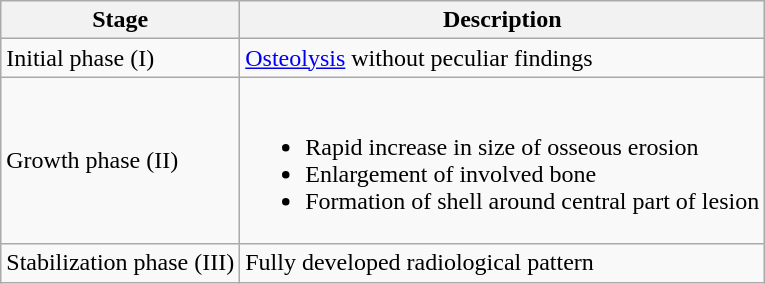<table class="wikitable">
<tr>
<th>Stage</th>
<th>Description</th>
</tr>
<tr>
<td>Initial phase (I)</td>
<td><a href='#'>Osteolysis</a> without peculiar findings</td>
</tr>
<tr>
<td>Growth phase (II)</td>
<td><br><ul><li>Rapid increase in size of osseous erosion</li><li>Enlargement of involved bone</li><li>Formation of shell around central part of lesion</li></ul></td>
</tr>
<tr>
<td>Stabilization phase (III)</td>
<td>Fully developed radiological pattern</td>
</tr>
</table>
